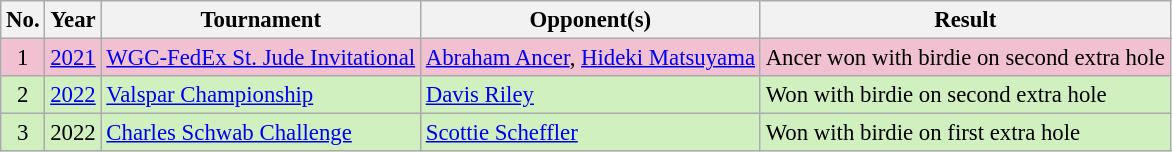<table class="wikitable" style="font-size:95%;">
<tr>
<th>No.</th>
<th>Year</th>
<th>Tournament</th>
<th>Opponent(s)</th>
<th>Result</th>
</tr>
<tr style="background:#F2C1D1;">
<td align=center>1</td>
<td><a href='#'>2021</a></td>
<td><a href='#'>WGC-FedEx St. Jude Invitational</a></td>
<td> <a href='#'>Abraham Ancer</a>,  <a href='#'>Hideki Matsuyama</a></td>
<td>Ancer won with birdie on second extra hole</td>
</tr>
<tr style="background:#D0F0C0;">
<td align=center>2</td>
<td><a href='#'>2022</a></td>
<td><a href='#'>Valspar Championship</a></td>
<td> <a href='#'>Davis Riley</a></td>
<td>Won with birdie on second extra hole</td>
</tr>
<tr style="background:#D0F0C0;">
<td align=center>3</td>
<td>2022</td>
<td><a href='#'>Charles Schwab Challenge</a></td>
<td> <a href='#'>Scottie Scheffler</a></td>
<td>Won with birdie on first extra hole</td>
</tr>
</table>
